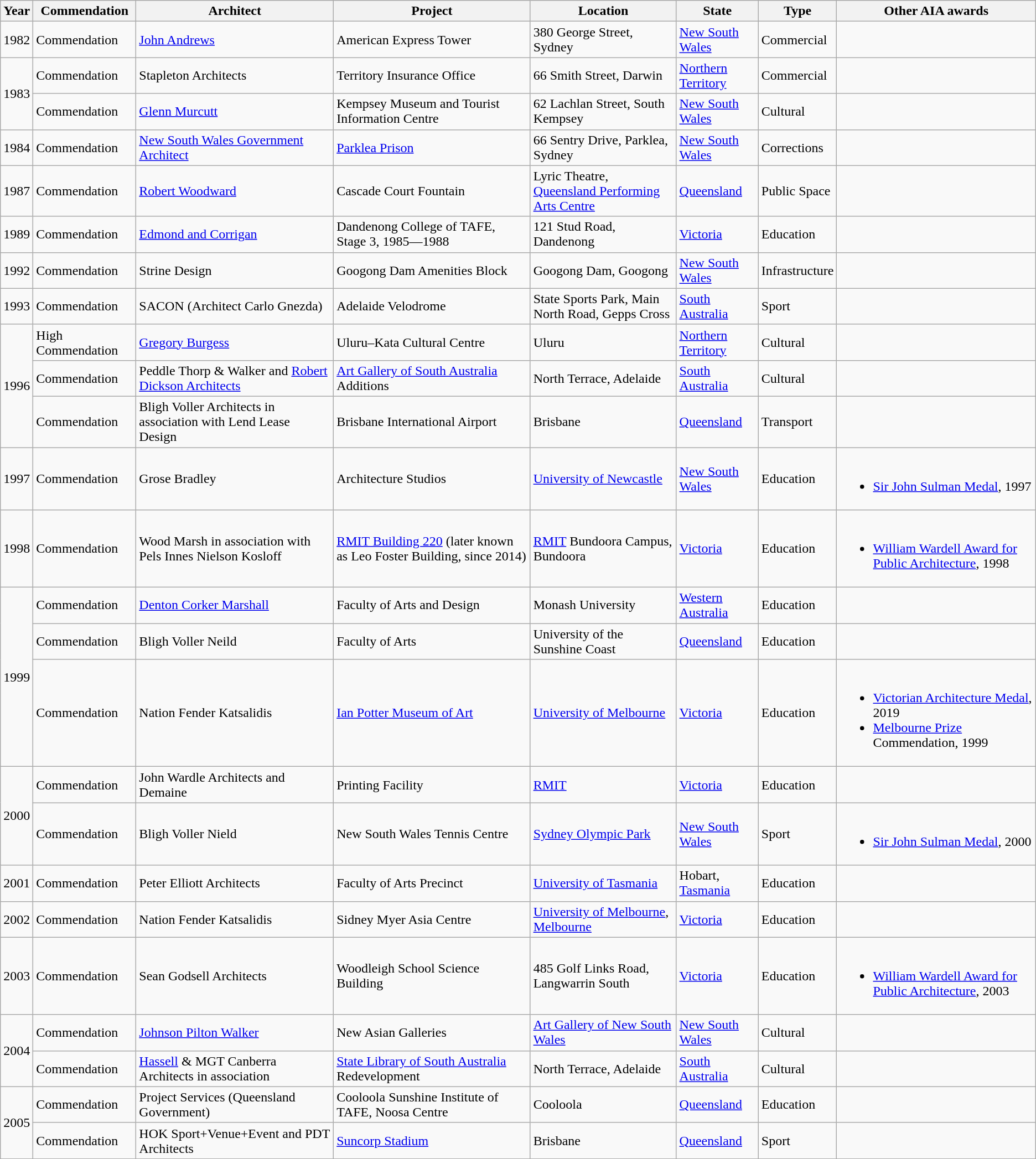<table class="wikitable sortable">
<tr>
<th>Year</th>
<th>Commendation</th>
<th>Architect</th>
<th>Project</th>
<th>Location</th>
<th>State</th>
<th>Type</th>
<th>Other AIA awards</th>
</tr>
<tr>
<td>1982</td>
<td>Commendation</td>
<td><a href='#'>John Andrews</a></td>
<td>American Express Tower</td>
<td>380 George Street, Sydney</td>
<td><a href='#'>New South Wales</a></td>
<td>Commercial</td>
<td></td>
</tr>
<tr>
<td rowspan=2>1983</td>
<td>Commendation</td>
<td>Stapleton Architects</td>
<td>Territory Insurance Office</td>
<td>66 Smith Street, Darwin</td>
<td><a href='#'>Northern Territory</a></td>
<td>Commercial</td>
<td></td>
</tr>
<tr>
<td>Commendation</td>
<td><a href='#'>Glenn Murcutt</a></td>
<td>Kempsey Museum and Tourist Information Centre</td>
<td>62 Lachlan Street, South Kempsey</td>
<td><a href='#'>New South Wales</a></td>
<td>Cultural</td>
<td></td>
</tr>
<tr>
<td>1984</td>
<td>Commendation</td>
<td><a href='#'>New South Wales Government Architect</a></td>
<td><a href='#'>Parklea Prison</a></td>
<td>66 Sentry Drive, Parklea, Sydney</td>
<td><a href='#'>New South Wales</a></td>
<td>Corrections</td>
<td></td>
</tr>
<tr>
<td>1987</td>
<td>Commendation</td>
<td><a href='#'>Robert Woodward</a></td>
<td>Cascade Court Fountain</td>
<td>Lyric Theatre, <a href='#'>Queensland Performing Arts Centre</a></td>
<td><a href='#'>Queensland</a></td>
<td>Public Space</td>
<td></td>
</tr>
<tr>
<td>1989</td>
<td>Commendation</td>
<td><a href='#'>Edmond and Corrigan</a></td>
<td>Dandenong College of TAFE, Stage 3, 1985—1988</td>
<td>121 Stud Road, Dandenong</td>
<td><a href='#'>Victoria</a></td>
<td>Education</td>
<td></td>
</tr>
<tr>
<td>1992</td>
<td>Commendation</td>
<td>Strine Design</td>
<td>Googong Dam Amenities Block</td>
<td>Googong Dam, Googong</td>
<td><a href='#'>New South Wales</a></td>
<td>Infrastructure</td>
<td></td>
</tr>
<tr>
<td>1993</td>
<td>Commendation</td>
<td>SACON (Architect Carlo Gnezda)</td>
<td>Adelaide Velodrome</td>
<td>State Sports Park, Main North Road, Gepps Cross</td>
<td><a href='#'>South Australia</a></td>
<td>Sport</td>
<td></td>
</tr>
<tr>
<td rowspan=3>1996</td>
<td>High Commendation</td>
<td><a href='#'>Gregory Burgess</a></td>
<td>Uluru–Kata Cultural Centre</td>
<td>Uluru</td>
<td><a href='#'>Northern Territory</a></td>
<td>Cultural</td>
<td></td>
</tr>
<tr>
<td>Commendation</td>
<td>Peddle Thorp & Walker and <a href='#'>Robert Dickson Architects</a></td>
<td><a href='#'>Art Gallery of South Australia</a> Additions</td>
<td>North Terrace, Adelaide</td>
<td><a href='#'>South Australia</a></td>
<td>Cultural</td>
<td></td>
</tr>
<tr>
<td>Commendation</td>
<td>Bligh Voller Architects in association with Lend Lease Design</td>
<td>Brisbane International Airport</td>
<td>Brisbane</td>
<td><a href='#'>Queensland</a></td>
<td>Transport</td>
<td></td>
</tr>
<tr>
<td>1997</td>
<td>Commendation</td>
<td>Grose Bradley</td>
<td>Architecture Studios</td>
<td><a href='#'>University of Newcastle</a></td>
<td><a href='#'>New South Wales</a></td>
<td>Education</td>
<td><br><ul><li><a href='#'>Sir John Sulman Medal</a>, 1997</li></ul></td>
</tr>
<tr>
<td>1998</td>
<td>Commendation</td>
<td>Wood Marsh in association with Pels Innes Nielson Kosloff</td>
<td><a href='#'>RMIT Building 220</a> (later known as Leo Foster Building, since 2014)</td>
<td><a href='#'>RMIT</a> Bundoora Campus, Bundoora</td>
<td><a href='#'>Victoria</a></td>
<td>Education</td>
<td><br><ul><li><a href='#'>William Wardell Award for Public Architecture</a>, 1998</li></ul></td>
</tr>
<tr>
<td rowspan=3>1999</td>
<td>Commendation</td>
<td><a href='#'>Denton Corker Marshall</a></td>
<td>Faculty of Arts and Design</td>
<td>Monash University</td>
<td><a href='#'>Western Australia</a></td>
<td>Education</td>
<td></td>
</tr>
<tr>
<td>Commendation</td>
<td>Bligh Voller Neild</td>
<td>Faculty of Arts</td>
<td>University of the Sunshine Coast</td>
<td><a href='#'>Queensland</a></td>
<td>Education</td>
<td></td>
</tr>
<tr>
<td>Commendation</td>
<td>Nation Fender Katsalidis</td>
<td><a href='#'>Ian Potter Museum of Art</a></td>
<td><a href='#'>University of Melbourne</a></td>
<td><a href='#'>Victoria</a></td>
<td>Education</td>
<td><br><ul><li><a href='#'>Victorian Architecture Medal</a>, 2019</li><li><a href='#'>Melbourne Prize</a> Commendation, 1999</li></ul></td>
</tr>
<tr>
<td rowspan=2>2000</td>
<td>Commendation</td>
<td>John Wardle Architects and Demaine</td>
<td>Printing Facility</td>
<td><a href='#'>RMIT</a></td>
<td><a href='#'>Victoria</a></td>
<td>Education</td>
<td></td>
</tr>
<tr>
<td>Commendation</td>
<td>Bligh Voller Nield</td>
<td>New South Wales Tennis Centre</td>
<td><a href='#'>Sydney Olympic Park</a></td>
<td><a href='#'>New South Wales</a></td>
<td>Sport</td>
<td><br><ul><li><a href='#'>Sir John Sulman Medal</a>, 2000</li></ul></td>
</tr>
<tr>
<td>2001</td>
<td>Commendation</td>
<td>Peter Elliott Architects</td>
<td>Faculty of Arts Precinct</td>
<td><a href='#'>University of Tasmania</a></td>
<td>Hobart, <a href='#'>Tasmania</a></td>
<td>Education</td>
<td></td>
</tr>
<tr>
<td>2002</td>
<td>Commendation</td>
<td>Nation Fender Katsalidis</td>
<td>Sidney Myer Asia Centre</td>
<td><a href='#'>University of Melbourne</a>, <a href='#'>Melbourne</a></td>
<td><a href='#'>Victoria</a></td>
<td>Education</td>
<td></td>
</tr>
<tr>
<td>2003</td>
<td>Commendation</td>
<td>Sean Godsell Architects</td>
<td>Woodleigh School Science Building</td>
<td>485 Golf Links Road, Langwarrin South</td>
<td><a href='#'>Victoria</a></td>
<td>Education</td>
<td><br><ul><li><a href='#'>William Wardell Award for Public Architecture</a>, 2003</li></ul></td>
</tr>
<tr>
<td rowspan=2>2004</td>
<td>Commendation</td>
<td><a href='#'>Johnson Pilton Walker</a></td>
<td>New Asian Galleries</td>
<td><a href='#'>Art Gallery of New South Wales</a></td>
<td><a href='#'>New South Wales</a></td>
<td>Cultural</td>
<td></td>
</tr>
<tr>
<td>Commendation</td>
<td><a href='#'>Hassell</a> & MGT Canberra Architects in association</td>
<td><a href='#'>State Library of South Australia</a> Redevelopment</td>
<td>North Terrace, Adelaide</td>
<td><a href='#'>South Australia</a></td>
<td>Cultural</td>
<td></td>
</tr>
<tr>
<td rowspan=2>2005</td>
<td>Commendation</td>
<td>Project Services (Queensland Government)</td>
<td>Cooloola Sunshine Institute of TAFE, Noosa Centre</td>
<td>Cooloola</td>
<td><a href='#'>Queensland</a></td>
<td>Education</td>
<td></td>
</tr>
<tr>
<td>Commendation</td>
<td>HOK Sport+Venue+Event and PDT Architects</td>
<td><a href='#'>Suncorp Stadium</a></td>
<td>Brisbane</td>
<td><a href='#'>Queensland</a></td>
<td>Sport</td>
<td></td>
</tr>
<tr>
</tr>
</table>
